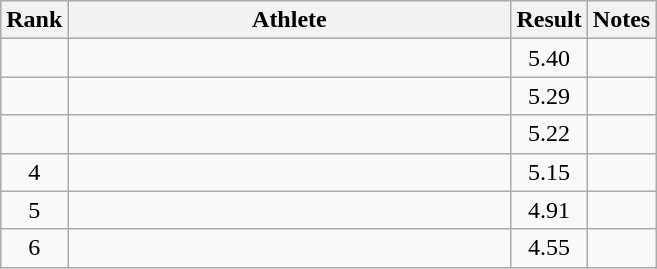<table class="wikitable" style="text-align:center">
<tr>
<th>Rank</th>
<th Style="width:18em">Athlete</th>
<th>Result</th>
<th>Notes</th>
</tr>
<tr>
<td></td>
<td style="text-align:left"></td>
<td>5.40</td>
<td></td>
</tr>
<tr>
<td></td>
<td style="text-align:left"></td>
<td>5.29</td>
<td></td>
</tr>
<tr>
<td></td>
<td style="text-align:left"></td>
<td>5.22</td>
<td></td>
</tr>
<tr>
<td>4</td>
<td style="text-align:left"></td>
<td>5.15</td>
<td></td>
</tr>
<tr>
<td>5</td>
<td style="text-align:left"></td>
<td>4.91</td>
<td></td>
</tr>
<tr>
<td>6</td>
<td style="text-align:left"></td>
<td>4.55</td>
<td></td>
</tr>
</table>
